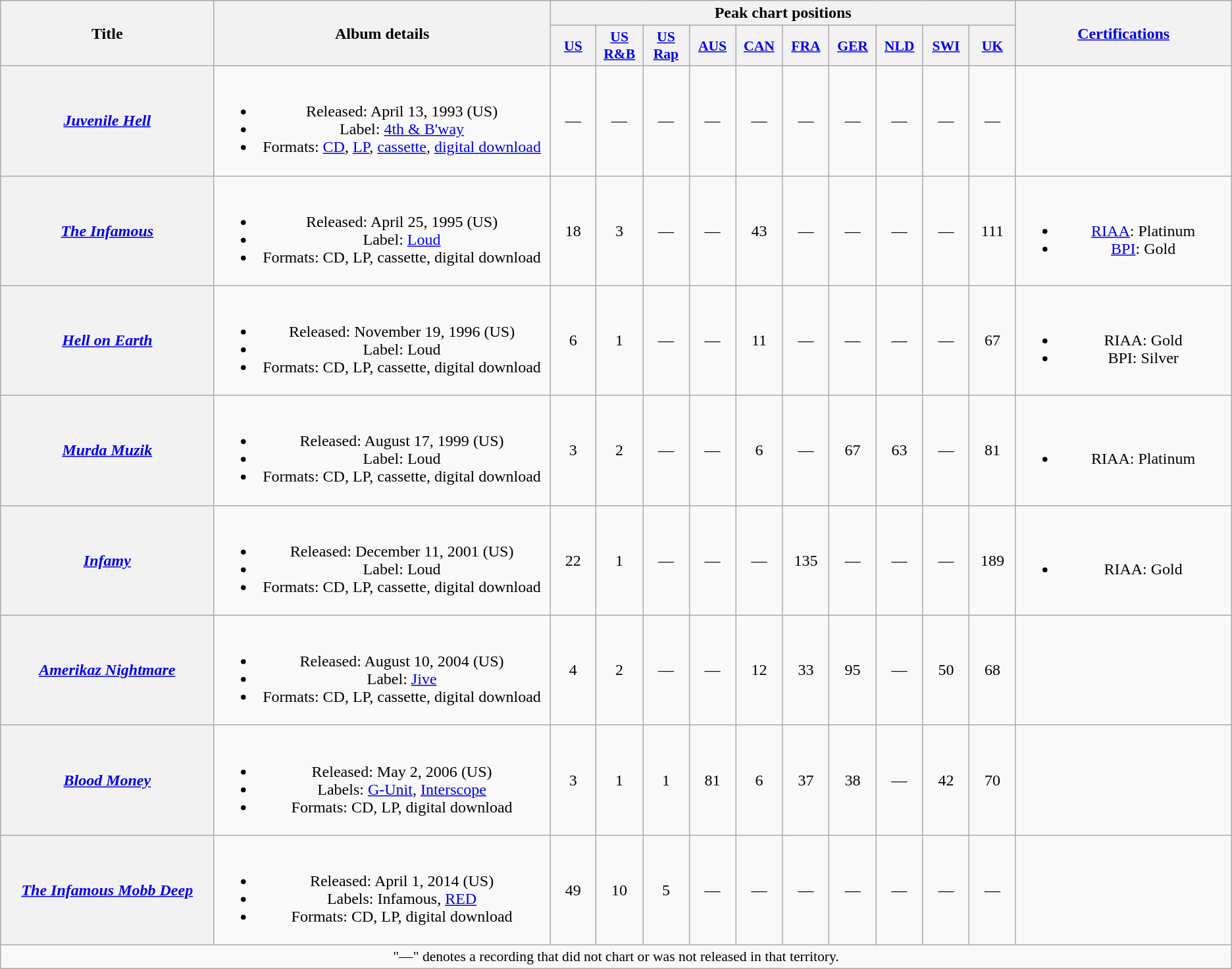<table class="wikitable plainrowheaders" style="text-align:center;" border="1">
<tr>
<th scope="col" rowspan="2" style="width:14em;">Title</th>
<th scope="col" rowspan="2" style="width:22em;">Album details</th>
<th scope="col" colspan="10">Peak chart positions</th>
<th scope="col" rowspan="2" style="width:14em;"><a href='#'>Certifications</a></th>
</tr>
<tr>
<th scope="col" style="width:2.9em;font-size:90%;"><a href='#'>US</a><br></th>
<th scope="col" style="width:2.9em;font-size:90%;"><a href='#'>US<br>R&B</a><br></th>
<th scope="col" style="width:2.9em;font-size:90%;"><a href='#'>US<br>Rap</a><br></th>
<th scope="col" style="width:2.9em;font-size:90%;"><a href='#'>AUS</a><br></th>
<th scope="col" style="width:2.9em;font-size:90%;"><a href='#'>CAN</a><br></th>
<th scope="col" style="width:2.9em;font-size:90%;"><a href='#'>FRA</a><br></th>
<th scope="col" style="width:2.9em;font-size:90%;"><a href='#'>GER</a><br></th>
<th scope="col" style="width:2.9em;font-size:90%;"><a href='#'>NLD</a><br></th>
<th scope="col" style="width:2.9em;font-size:90%;"><a href='#'>SWI</a><br></th>
<th scope="col" style="width:2.9em;font-size:90%;"><a href='#'>UK</a><br></th>
</tr>
<tr>
<th scope="row"><em><a href='#'>Juvenile Hell</a></em></th>
<td><br><ul><li>Released: April 13, 1993 <span>(US)</span></li><li>Label: <a href='#'>4th & B'way</a></li><li>Formats: <a href='#'>CD</a>, <a href='#'>LP</a>, <a href='#'>cassette</a>, <a href='#'>digital download</a></li></ul></td>
<td>—</td>
<td>—</td>
<td>—</td>
<td>—</td>
<td>—</td>
<td>—</td>
<td>—</td>
<td>—</td>
<td>—</td>
<td>—</td>
<td></td>
</tr>
<tr>
<th scope="row"><em><a href='#'>The Infamous</a></em></th>
<td><br><ul><li>Released: April 25, 1995 <span>(US)</span></li><li>Label: <a href='#'>Loud</a></li><li>Formats: CD, LP, cassette, digital download</li></ul></td>
<td>18</td>
<td>3</td>
<td>—</td>
<td>—</td>
<td>43</td>
<td>—</td>
<td>—</td>
<td>—</td>
<td>—</td>
<td>111</td>
<td><br><ul><li><a href='#'>RIAA</a>: Platinum</li><li><a href='#'>BPI</a>: Gold</li></ul></td>
</tr>
<tr>
<th scope="row"><em><a href='#'>Hell on Earth</a></em></th>
<td><br><ul><li>Released: November 19, 1996 <span>(US)</span></li><li>Label: Loud</li><li>Formats: CD, LP, cassette, digital download</li></ul></td>
<td>6</td>
<td>1</td>
<td>—</td>
<td>—</td>
<td>11</td>
<td>—</td>
<td>—</td>
<td>—</td>
<td>—</td>
<td>67</td>
<td><br><ul><li>RIAA: Gold</li><li>BPI: Silver</li></ul></td>
</tr>
<tr>
<th scope="row"><em><a href='#'>Murda Muzik</a></em></th>
<td><br><ul><li>Released: August 17, 1999 <span>(US)</span></li><li>Label: Loud</li><li>Formats: CD, LP, cassette, digital download</li></ul></td>
<td>3</td>
<td>2</td>
<td>—</td>
<td>—</td>
<td>6</td>
<td>—</td>
<td>67</td>
<td>63</td>
<td>—</td>
<td>81</td>
<td><br><ul><li>RIAA: Platinum</li></ul></td>
</tr>
<tr>
<th scope="row"><em><a href='#'>Infamy</a></em></th>
<td><br><ul><li>Released: December 11, 2001 <span>(US)</span></li><li>Label: Loud</li><li>Formats: CD, LP, cassette, digital download</li></ul></td>
<td>22</td>
<td>1</td>
<td>—</td>
<td>—</td>
<td>—</td>
<td>135</td>
<td>—</td>
<td>—</td>
<td>—</td>
<td>189</td>
<td><br><ul><li>RIAA: Gold</li></ul></td>
</tr>
<tr>
<th scope="row"><em><a href='#'>Amerikaz Nightmare</a></em></th>
<td><br><ul><li>Released: August 10, 2004 <span>(US)</span></li><li>Label: <a href='#'>Jive</a></li><li>Formats: CD, LP, cassette, digital download</li></ul></td>
<td>4</td>
<td>2</td>
<td>—</td>
<td>—</td>
<td>12</td>
<td>33</td>
<td>95</td>
<td>—</td>
<td>50</td>
<td>68</td>
<td></td>
</tr>
<tr>
<th scope="row"><em><a href='#'>Blood Money</a></em></th>
<td><br><ul><li>Released: May 2, 2006 <span>(US)</span></li><li>Labels: <a href='#'>G-Unit</a>, <a href='#'>Interscope</a></li><li>Formats: CD, LP, digital download</li></ul></td>
<td>3</td>
<td>1</td>
<td>1</td>
<td>81</td>
<td>6</td>
<td>37</td>
<td>38</td>
<td>—</td>
<td>42</td>
<td>70</td>
<td></td>
</tr>
<tr>
<th scope="row"><em><a href='#'>The Infamous Mobb Deep</a></em></th>
<td><br><ul><li>Released: April 1, 2014 <span>(US)</span></li><li>Labels: Infamous, <a href='#'>RED</a></li><li>Formats: CD, LP, digital download</li></ul></td>
<td>49</td>
<td>10</td>
<td>5</td>
<td>—</td>
<td>—</td>
<td>—</td>
<td>—</td>
<td>—</td>
<td>—</td>
<td>—</td>
<td></td>
</tr>
<tr>
<td colspan="14" style="font-size:90%">"—" denotes a recording that did not chart or was not released in that territory.</td>
</tr>
</table>
